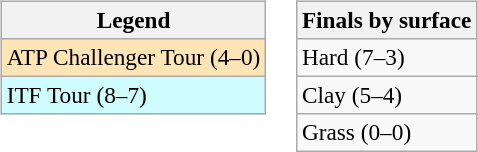<table>
<tr valign=top>
<td><br><table class=wikitable style=font-size:97%>
<tr>
<th>Legend</th>
</tr>
<tr bgcolor=moccasin>
<td>ATP Challenger Tour (4–0)</td>
</tr>
<tr bgcolor=cffcff>
<td>ITF Tour (8–7)</td>
</tr>
</table>
</td>
<td><br><table class=wikitable style=font-size:97%>
<tr>
<th>Finals by surface</th>
</tr>
<tr>
<td>Hard (7–3)</td>
</tr>
<tr>
<td>Clay (5–4)</td>
</tr>
<tr>
<td>Grass (0–0)</td>
</tr>
</table>
</td>
</tr>
</table>
